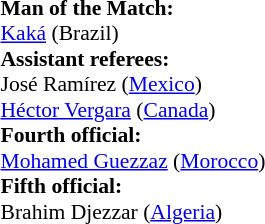<table width=50% style="font-size: 90%">
<tr>
<td><br><strong>Man of the Match:</strong>
<br><a href='#'>Kaká</a> (Brazil)<br><strong>Assistant referees:</strong>
<br>José Ramírez (<a href='#'>Mexico</a>)
<br><a href='#'>Héctor Vergara</a> (<a href='#'>Canada</a>)
<br><strong>Fourth official:</strong>
<br><a href='#'>Mohamed Guezzaz</a> (<a href='#'>Morocco</a>)
<br><strong>Fifth official:</strong>
<br>Brahim Djezzar (<a href='#'>Algeria</a>)</td>
</tr>
</table>
